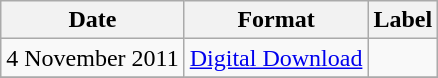<table class=wikitable>
<tr>
<th>Date</th>
<th>Format</th>
<th>Label</th>
</tr>
<tr>
<td>4 November 2011</td>
<td rowspan="1"><a href='#'>Digital Download</a></td>
<td rowspan="1"></td>
</tr>
<tr>
</tr>
</table>
